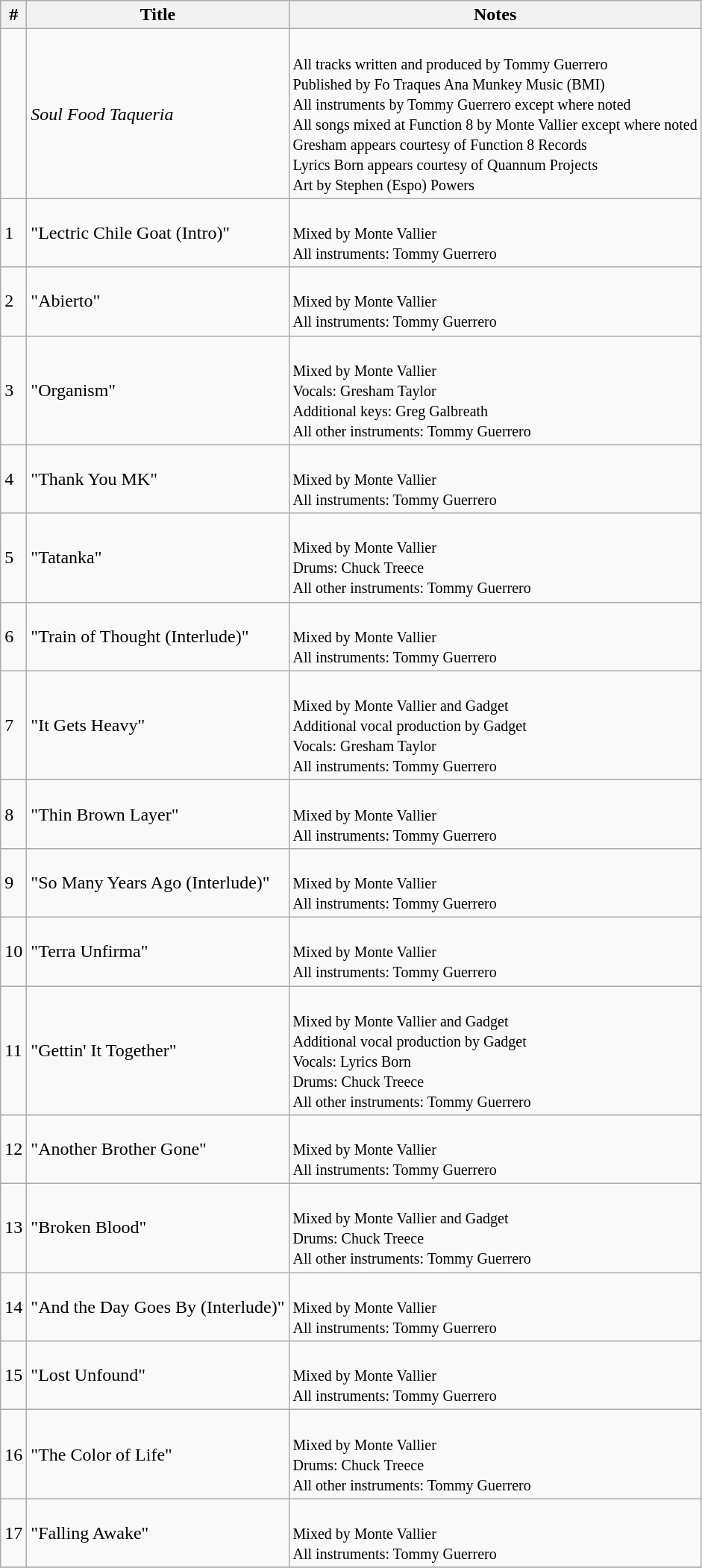<table class="wikitable">
<tr>
<th>#</th>
<th>Title</th>
<th>Notes</th>
</tr>
<tr>
<td></td>
<td><em>Soul Food Taqueria</em></td>
<td><br><small>All tracks written and produced by Tommy Guerrero <br>Published by Fo Traques Ana Munkey Music (BMI) <br>All instruments by Tommy Guerrero except where noted <br>All songs mixed at Function 8 by Monte Vallier except where noted <br>Gresham appears courtesy of Function 8 Records <br>Lyrics Born appears courtesy of Quannum Projects <br>Art by Stephen (Espo) Powers</small></td>
</tr>
<tr>
<td>1</td>
<td>"Lectric Chile Goat (Intro)"</td>
<td><br><small>Mixed by Monte Vallier <br>All instruments: Tommy Guerrero</small></td>
</tr>
<tr>
<td>2</td>
<td>"Abierto"</td>
<td><br><small>Mixed by Monte Vallier <br>All instruments: Tommy Guerrero</small></td>
</tr>
<tr>
<td>3</td>
<td>"Organism"</td>
<td><br><small>Mixed by Monte Vallier <br> Vocals: Gresham Taylor <br>Additional keys: Greg Galbreath <br>All other instruments: Tommy Guerrero</small></td>
</tr>
<tr>
<td>4</td>
<td>"Thank You MK"</td>
<td><br><small>Mixed by Monte Vallier <br>All instruments: Tommy Guerrero</small></td>
</tr>
<tr>
<td>5</td>
<td>"Tatanka"</td>
<td><br><small>Mixed by Monte Vallier <br> Drums: Chuck Treece <br>All other instruments: Tommy Guerrero</small></td>
</tr>
<tr>
<td>6</td>
<td>"Train of Thought (Interlude)"</td>
<td><br><small>Mixed by Monte Vallier <br>All instruments: Tommy Guerrero</small></td>
</tr>
<tr>
<td>7</td>
<td>"It Gets Heavy"</td>
<td><br><small>Mixed by Monte Vallier and Gadget <br>Additional vocal production by Gadget <br>Vocals: Gresham Taylor <br>All instruments: Tommy Guerrero</small></td>
</tr>
<tr>
<td>8</td>
<td>"Thin Brown Layer"</td>
<td><br><small>Mixed by Monte Vallier <br>All instruments: Tommy Guerrero</small></td>
</tr>
<tr>
<td>9</td>
<td>"So Many Years Ago (Interlude)"</td>
<td><br><small>Mixed by Monte Vallier <br>All instruments: Tommy Guerrero</small></td>
</tr>
<tr>
<td>10</td>
<td>"Terra Unfirma"</td>
<td><br><small>Mixed by Monte Vallier <br>All instruments: Tommy Guerrero</small></td>
</tr>
<tr>
<td>11</td>
<td>"Gettin' It Together"</td>
<td><br><small>Mixed by Monte Vallier and Gadget <br>Additional vocal production by Gadget <br>Vocals: Lyrics Born <br>Drums: Chuck Treece <br>All other instruments: Tommy Guerrero</small></td>
</tr>
<tr>
<td>12</td>
<td>"Another Brother Gone"</td>
<td><br><small>Mixed by Monte Vallier <br>All instruments: Tommy Guerrero</small></td>
</tr>
<tr>
<td>13</td>
<td>"Broken Blood"</td>
<td><br><small>Mixed by Monte Vallier and Gadget <br> Drums: Chuck Treece <br>All other instruments: Tommy Guerrero</small></td>
</tr>
<tr>
<td>14</td>
<td>"And the Day Goes By (Interlude)"</td>
<td><br><small>Mixed by Monte Vallier <br>All instruments: Tommy Guerrero</small></td>
</tr>
<tr>
<td>15</td>
<td>"Lost Unfound"</td>
<td><br><small>Mixed by Monte Vallier <br>All instruments: Tommy Guerrero</small></td>
</tr>
<tr>
<td>16</td>
<td>"The Color of Life"</td>
<td><br><small>Mixed by Monte Vallier <br> Drums: Chuck Treece <br>All other instruments: Tommy Guerrero</small></td>
</tr>
<tr>
<td>17</td>
<td>"Falling Awake"</td>
<td><br><small>Mixed by Monte Vallier <br>All instruments: Tommy Guerrero</small></td>
</tr>
<tr>
</tr>
</table>
